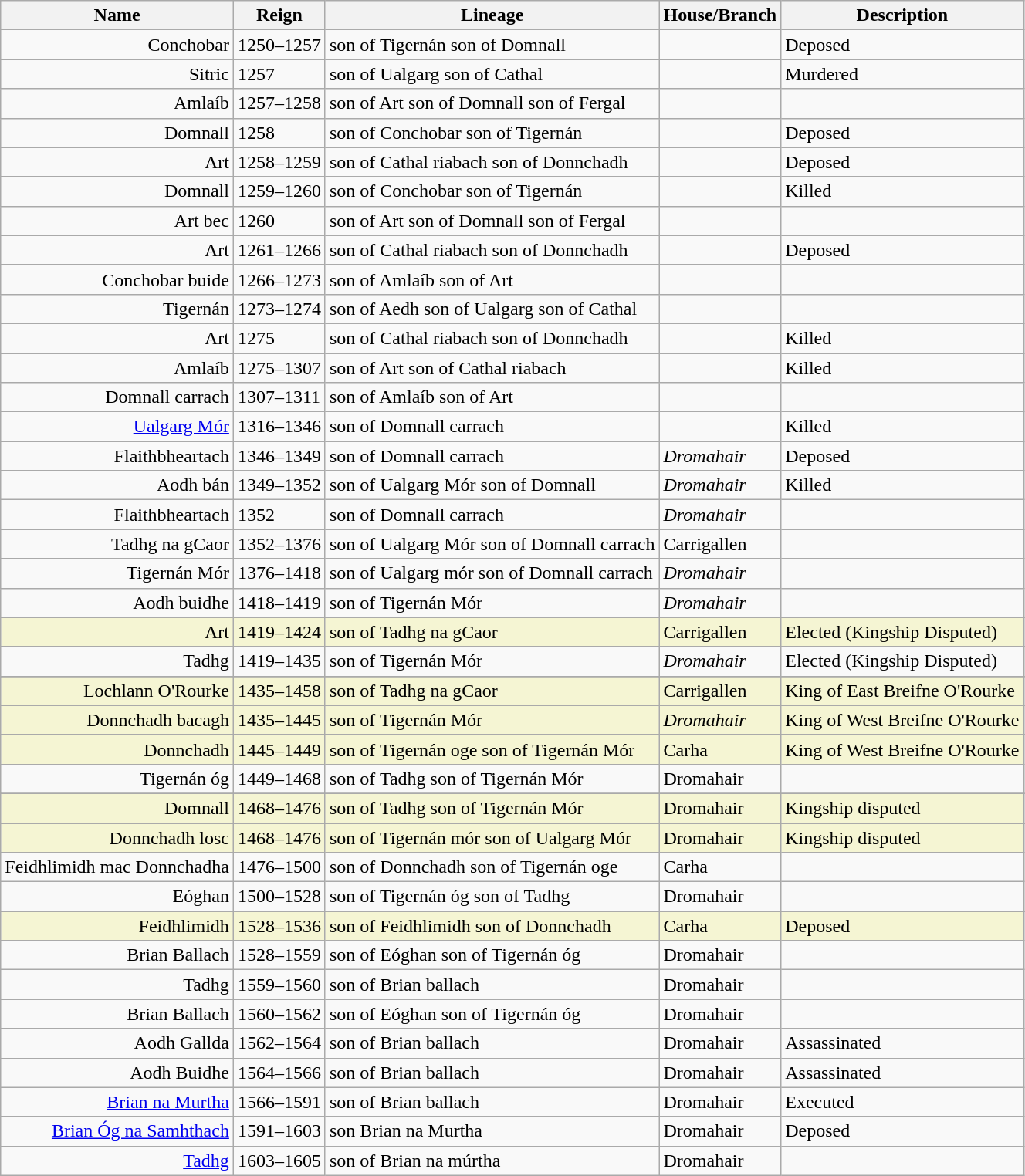<table class="wikitable sortable">
<tr>
<th>Name</th>
<th>Reign</th>
<th>Lineage</th>
<th>House/Branch</th>
<th>Description</th>
</tr>
<tr>
<td align=right>Conchobar</td>
<td>1250–1257</td>
<td>son of Tigernán son of Domnall</td>
<td></td>
<td>Deposed</td>
</tr>
<tr>
<td align=right>Sitric</td>
<td>1257</td>
<td>son of Ualgarg son of Cathal</td>
<td></td>
<td>Murdered</td>
</tr>
<tr>
<td align=right>Amlaíb</td>
<td>1257–1258</td>
<td>son of Art son of Domnall son of Fergal</td>
<td></td>
<td></td>
</tr>
<tr>
<td align=right>Domnall</td>
<td>1258</td>
<td>son of Conchobar son of Tigernán</td>
<td></td>
<td>Deposed</td>
</tr>
<tr>
<td align=right>Art</td>
<td>1258–1259</td>
<td>son of Cathal riabach son of Donnchadh</td>
<td></td>
<td>Deposed</td>
</tr>
<tr>
<td align=right>Domnall</td>
<td>1259–1260</td>
<td>son of Conchobar son of Tigernán</td>
<td></td>
<td>Killed</td>
</tr>
<tr>
<td align=right>Art bec</td>
<td>1260</td>
<td>son of Art son of Domnall son of Fergal</td>
<td></td>
<td></td>
</tr>
<tr>
<td align=right>Art</td>
<td>1261–1266</td>
<td>son of Cathal riabach son of Donnchadh</td>
<td></td>
<td>Deposed</td>
</tr>
<tr>
<td align=right>Conchobar buide</td>
<td>1266–1273</td>
<td>son of Amlaíb son of Art</td>
<td></td>
<td align=right></td>
</tr>
<tr>
<td align=right>Tigernán</td>
<td>1273–1274</td>
<td>son of Aedh son of Ualgarg son of Cathal</td>
<td></td>
<td align=right></td>
</tr>
<tr>
<td align=right>Art</td>
<td>1275</td>
<td>son of Cathal riabach son of Donnchadh</td>
<td></td>
<td align=left>Killed </td>
</tr>
<tr>
<td align=right>Amlaíb</td>
<td>1275–1307</td>
<td>son of Art son of Cathal riabach</td>
<td></td>
<td align=left>Killed </td>
</tr>
<tr>
<td align=right>Domnall carrach</td>
<td>1307–1311</td>
<td>son of Amlaíb son of Art</td>
<td></td>
<td align=right></td>
</tr>
<tr>
<td align=right><a href='#'>Ualgarg Mór</a></td>
<td>1316–1346</td>
<td>son of Domnall carrach</td>
<td></td>
<td>Killed </td>
</tr>
<tr>
<td align=right>Flaithbheartach</td>
<td>1346–1349</td>
<td>son of Domnall carrach</td>
<td><em>Dromahair</em></td>
<td>Deposed</td>
</tr>
<tr>
<td align=right>Aodh bán</td>
<td>1349–1352</td>
<td>son of Ualgarg Mór son of Domnall</td>
<td><em>Dromahair</em></td>
<td>Killed </td>
</tr>
<tr>
<td align=right>Flaithbheartach</td>
<td>1352</td>
<td>son of Domnall carrach</td>
<td><em>Dromahair</em></td>
<td align=right></td>
</tr>
<tr>
<td align=right>Tadhg na gCaor</td>
<td>1352–1376</td>
<td>son of Ualgarg Mór son of Domnall carrach</td>
<td>Carrigallen</td>
<td align=right></td>
</tr>
<tr>
<td align=right>Tigernán Mór</td>
<td>1376–1418</td>
<td>son of Ualgarg mór son of Domnall carrach</td>
<td><em>Dromahair</em></td>
<td align=right></td>
</tr>
<tr>
<td align=right>Aodh buidhe</td>
<td>1418–1419</td>
<td>son of Tigernán Mór</td>
<td><em>Dromahair</em></td>
<td align=right></td>
</tr>
<tr>
</tr>
<tr style="background:#f5f5d3;">
<td align=right>Art</td>
<td>1419–1424</td>
<td>son of Tadhg na gCaor</td>
<td>Carrigallen</td>
<td>Elected (Kingship Disputed)</td>
</tr>
<tr>
</tr>
<tr style=>
<td align=right>Tadhg</td>
<td>1419–1435</td>
<td>son of Tigernán Mór</td>
<td><em>Dromahair</em></td>
<td>Elected (Kingship Disputed)</td>
</tr>
<tr>
</tr>
<tr style="background:#f5f5d3;">
<td align=right>Lochlann O'Rourke</td>
<td>1435–1458</td>
<td>son of Tadhg na gCaor</td>
<td>Carrigallen</td>
<td>King of East Breifne O'Rourke</td>
</tr>
<tr>
</tr>
<tr style="background:#f5f5d3;">
<td align=right>Donnchadh bacagh</td>
<td>1435–1445</td>
<td>son of Tigernán Mór</td>
<td><em>Dromahair</em></td>
<td>King of West Breifne O'Rourke</td>
</tr>
<tr>
</tr>
<tr style="background:#f5f5d3;">
<td align=right>Donnchadh</td>
<td>1445–1449</td>
<td>son of Tigernán oge son of Tigernán Mór</td>
<td>Carha</td>
<td>King of West Breifne O'Rourke</td>
</tr>
<tr>
<td align=right>Tigernán óg</td>
<td>1449–1468</td>
<td>son of Tadhg son of Tigernán Mór</td>
<td>Dromahair</td>
<td></td>
</tr>
<tr>
</tr>
<tr style="background:#f5f5d3;">
<td align=right>Domnall</td>
<td>1468–1476</td>
<td>son of Tadhg son of Tigernán Mór</td>
<td>Dromahair</td>
<td>Kingship disputed</td>
</tr>
<tr>
</tr>
<tr style="background:#f5f5d3;">
<td align=right>Donnchadh losc</td>
<td>1468–1476</td>
<td>son of Tigernán mór son of Ualgarg Mór</td>
<td>Dromahair</td>
<td>Kingship disputed</td>
</tr>
<tr>
<td align=right>Feidhlimidh mac Donnchadha</td>
<td>1476–1500</td>
<td>son of Donnchadh son of Tigernán oge</td>
<td>Carha</td>
<td align=right></td>
</tr>
<tr>
<td align=right>Eóghan</td>
<td>1500–1528</td>
<td>son of Tigernán óg son of Tadhg</td>
<td>Dromahair</td>
<td align=right></td>
</tr>
<tr>
</tr>
<tr style="background:#f5f5d3;">
<td align=right>Feidhlimidh</td>
<td>1528–1536</td>
<td>son of Feidhlimidh son of Donnchadh</td>
<td>Carha</td>
<td align=left>Deposed</td>
</tr>
<tr>
<td align=right>Brian Ballach</td>
<td>1528–1559</td>
<td>son of Eóghan son of Tigernán óg</td>
<td>Dromahair</td>
<td align=right></td>
</tr>
<tr>
<td align=right>Tadhg</td>
<td>1559–1560</td>
<td>son of Brian ballach</td>
<td>Dromahair</td>
<td align=right></td>
</tr>
<tr>
<td align=right>Brian Ballach</td>
<td>1560–1562</td>
<td>son of Eóghan son of Tigernán óg</td>
<td>Dromahair</td>
<td align=right></td>
</tr>
<tr>
<td align=right>Aodh Gallda</td>
<td>1562–1564</td>
<td>son of Brian ballach</td>
<td>Dromahair</td>
<td align=left>Assassinated</td>
</tr>
<tr>
<td align=right>Aodh Buidhe</td>
<td>1564–1566</td>
<td>son of Brian ballach</td>
<td>Dromahair</td>
<td align=left>Assassinated</td>
</tr>
<tr>
<td align=right><a href='#'>Brian na Murtha</a></td>
<td>1566–1591</td>
<td>son of Brian ballach</td>
<td>Dromahair</td>
<td>Executed</td>
</tr>
<tr>
<td align=right><a href='#'>Brian Óg na Samhthach</a></td>
<td>1591–1603</td>
<td>son Brian na Murtha</td>
<td>Dromahair</td>
<td>Deposed</td>
</tr>
<tr>
<td align=right><a href='#'>Tadhg</a></td>
<td>1603–1605</td>
<td>son of Brian na múrtha</td>
<td>Dromahair</td>
<td></td>
</tr>
</table>
